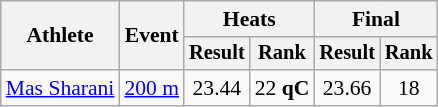<table class="wikitable" style="font-size:90%">
<tr>
<th rowspan=2>Athlete</th>
<th rowspan=2>Event</th>
<th colspan=2>Heats</th>
<th colspan=2>Final</th>
</tr>
<tr style="font-size:95%">
<th>Result</th>
<th>Rank</th>
<th>Result</th>
<th>Rank</th>
</tr>
<tr align=center>
<td align=left><a href='#'>Mas Sharani</a></td>
<td align=left><a href='#'>200 m</a></td>
<td>23.44</td>
<td>22 <strong>qC</strong></td>
<td>23.66</td>
<td>18</td>
</tr>
</table>
